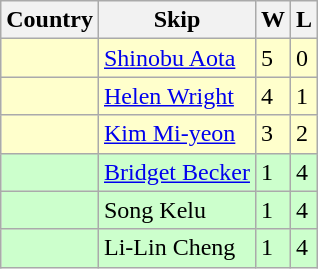<table class="wikitable">
<tr>
<th>Country</th>
<th>Skip</th>
<th>W</th>
<th>L</th>
</tr>
<tr bgcolor=#ffffcc>
<td></td>
<td><a href='#'>Shinobu Aota</a></td>
<td>5</td>
<td>0</td>
</tr>
<tr bgcolor=#ffffcc>
<td></td>
<td><a href='#'>Helen Wright</a></td>
<td>4</td>
<td>1</td>
</tr>
<tr bgcolor=#ffffcc>
<td></td>
<td><a href='#'>Kim Mi-yeon</a></td>
<td>3</td>
<td>2</td>
</tr>
<tr bgcolor=#ccffcc>
<td></td>
<td><a href='#'>Bridget Becker</a></td>
<td>1</td>
<td>4</td>
</tr>
<tr bgcolor=#ccffcc>
<td></td>
<td>Song Kelu</td>
<td>1</td>
<td>4</td>
</tr>
<tr bgcolor=#ccffcc>
<td></td>
<td>Li-Lin Cheng</td>
<td>1</td>
<td>4</td>
</tr>
</table>
